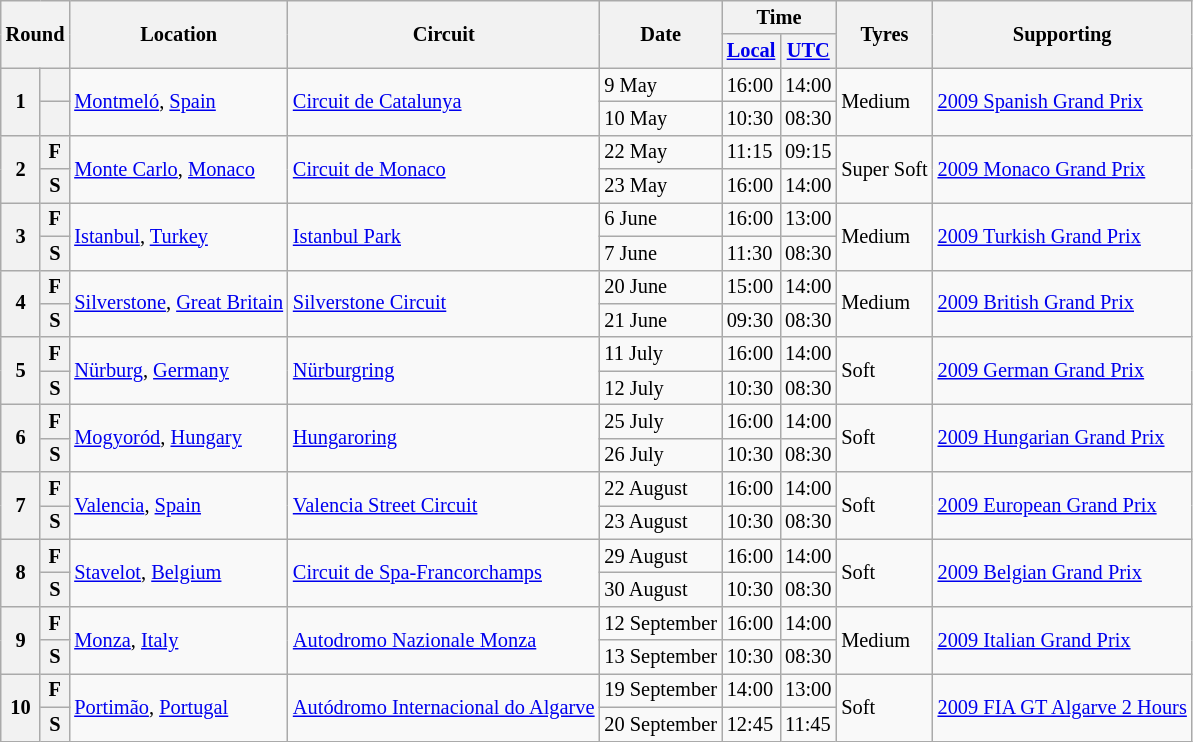<table class="wikitable" style="font-size: 85%;">
<tr>
<th colspan=2 rowspan=2>Round</th>
<th rowspan=2>Location</th>
<th rowspan=2>Circuit</th>
<th rowspan=2>Date</th>
<th colspan=2>Time</th>
<th rowspan=2>Tyres</th>
<th rowspan=2>Supporting</th>
</tr>
<tr>
<th><a href='#'>Local</a></th>
<th><a href='#'>UTC</a></th>
</tr>
<tr>
<th rowspan=2>1</th>
<th></th>
<td rowspan=2> <a href='#'>Montmeló</a>, <a href='#'>Spain</a></td>
<td rowspan=2><a href='#'>Circuit de Catalunya</a></td>
<td>9 May</td>
<td>16:00</td>
<td>14:00</td>
<td rowspan=2>Medium</td>
<td rowspan=2><a href='#'>2009 Spanish Grand Prix</a></td>
</tr>
<tr>
<th></th>
<td>10 May</td>
<td>10:30</td>
<td>08:30</td>
</tr>
<tr>
<th rowspan=2>2</th>
<th>F</th>
<td rowspan=2> <a href='#'>Monte Carlo</a>, <a href='#'>Monaco</a></td>
<td rowspan=2><a href='#'>Circuit de Monaco</a></td>
<td>22 May</td>
<td>11:15</td>
<td>09:15</td>
<td rowspan=2>Super Soft</td>
<td rowspan=2><a href='#'>2009 Monaco Grand Prix</a></td>
</tr>
<tr>
<th>S</th>
<td>23 May</td>
<td>16:00</td>
<td>14:00</td>
</tr>
<tr>
<th rowspan=2>3</th>
<th>F</th>
<td rowspan=2> <a href='#'>Istanbul</a>, <a href='#'>Turkey</a></td>
<td rowspan=2><a href='#'>Istanbul Park</a></td>
<td>6 June</td>
<td>16:00</td>
<td>13:00</td>
<td rowspan=2>Medium</td>
<td rowspan=2><a href='#'>2009 Turkish Grand Prix</a></td>
</tr>
<tr>
<th>S</th>
<td>7 June</td>
<td>11:30</td>
<td>08:30</td>
</tr>
<tr>
<th rowspan=2>4</th>
<th>F</th>
<td rowspan=2> <a href='#'>Silverstone</a>, <a href='#'>Great Britain</a></td>
<td rowspan=2><a href='#'>Silverstone Circuit</a></td>
<td>20 June</td>
<td>15:00</td>
<td>14:00</td>
<td rowspan=2>Medium</td>
<td rowspan=2><a href='#'>2009 British Grand Prix</a></td>
</tr>
<tr>
<th>S</th>
<td>21 June</td>
<td>09:30</td>
<td>08:30</td>
</tr>
<tr>
<th rowspan=2>5</th>
<th>F</th>
<td rowspan=2> <a href='#'>Nürburg</a>, <a href='#'>Germany</a></td>
<td rowspan=2><a href='#'>Nürburgring</a></td>
<td>11 July</td>
<td>16:00</td>
<td>14:00</td>
<td rowspan=2>Soft</td>
<td rowspan=2><a href='#'>2009 German Grand Prix</a></td>
</tr>
<tr>
<th>S</th>
<td>12 July</td>
<td>10:30</td>
<td>08:30</td>
</tr>
<tr>
<th rowspan=2>6</th>
<th>F</th>
<td rowspan=2> <a href='#'>Mogyoród</a>, <a href='#'>Hungary</a></td>
<td rowspan=2><a href='#'>Hungaroring</a></td>
<td>25 July</td>
<td>16:00</td>
<td>14:00</td>
<td rowspan=2>Soft</td>
<td rowspan=2><a href='#'>2009 Hungarian Grand Prix</a></td>
</tr>
<tr>
<th>S</th>
<td>26 July</td>
<td>10:30</td>
<td>08:30</td>
</tr>
<tr>
<th rowspan=2>7</th>
<th>F</th>
<td rowspan=2> <a href='#'>Valencia</a>, <a href='#'>Spain</a></td>
<td rowspan=2><a href='#'>Valencia Street Circuit</a></td>
<td>22 August</td>
<td>16:00</td>
<td>14:00</td>
<td rowspan=2>Soft</td>
<td rowspan=2><a href='#'>2009 European Grand Prix</a></td>
</tr>
<tr>
<th>S</th>
<td>23 August</td>
<td>10:30</td>
<td>08:30</td>
</tr>
<tr>
<th rowspan=2>8</th>
<th>F</th>
<td rowspan=2> <a href='#'>Stavelot</a>, <a href='#'>Belgium</a></td>
<td rowspan=2><a href='#'>Circuit de Spa-Francorchamps</a></td>
<td>29 August</td>
<td>16:00</td>
<td>14:00</td>
<td rowspan=2>Soft</td>
<td rowspan=2><a href='#'>2009 Belgian Grand Prix</a></td>
</tr>
<tr>
<th>S</th>
<td>30 August</td>
<td>10:30</td>
<td>08:30</td>
</tr>
<tr>
<th rowspan=2>9</th>
<th>F</th>
<td rowspan=2> <a href='#'>Monza</a>, <a href='#'>Italy</a></td>
<td rowspan=2><a href='#'>Autodromo Nazionale Monza</a></td>
<td>12 September</td>
<td>16:00</td>
<td>14:00</td>
<td rowspan=2>Medium</td>
<td rowspan=2><a href='#'>2009 Italian Grand Prix</a></td>
</tr>
<tr>
<th>S</th>
<td>13 September</td>
<td>10:30</td>
<td>08:30</td>
</tr>
<tr>
<th rowspan=2>10</th>
<th>F</th>
<td rowspan=2> <a href='#'>Portimão</a>, <a href='#'>Portugal</a></td>
<td rowspan=2><a href='#'>Autódromo Internacional do Algarve</a></td>
<td>19 September</td>
<td>14:00</td>
<td>13:00</td>
<td rowspan=2>Soft</td>
<td rowspan=2><a href='#'>2009 FIA GT Algarve 2 Hours</a></td>
</tr>
<tr>
<th>S</th>
<td>20 September</td>
<td>12:45</td>
<td>11:45</td>
</tr>
</table>
